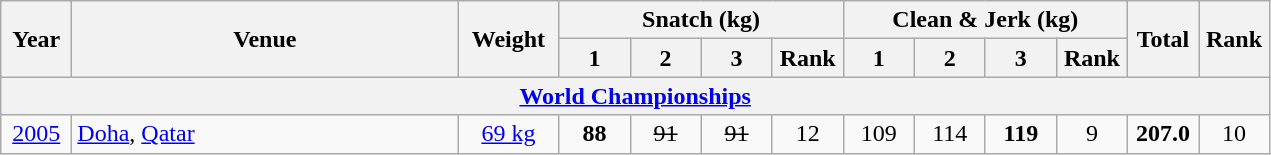<table class = "wikitable" style="text-align:center;">
<tr>
<th rowspan=2 width=40>Year</th>
<th rowspan=2 width=250>Venue</th>
<th rowspan=2 width=60>Weight</th>
<th colspan=4>Snatch (kg)</th>
<th colspan=4>Clean & Jerk (kg)</th>
<th rowspan=2 width=40>Total</th>
<th rowspan=2 width=40>Rank</th>
</tr>
<tr>
<th width=40>1</th>
<th width=40>2</th>
<th width=40>3</th>
<th width=40>Rank</th>
<th width=40>1</th>
<th width=40>2</th>
<th width=40>3</th>
<th width=40>Rank</th>
</tr>
<tr>
<th colspan=13><a href='#'>World Championships</a></th>
</tr>
<tr>
<td><a href='#'>2005</a></td>
<td align=left> <a href='#'>Doha</a>, <a href='#'>Qatar</a></td>
<td><a href='#'>69 kg</a></td>
<td><strong>88</strong></td>
<td><s> 91</s></td>
<td><s> 91</s></td>
<td>12</td>
<td>109</td>
<td>114</td>
<td><strong>119</strong></td>
<td>9</td>
<td><strong>207.0</strong></td>
<td>10</td>
</tr>
</table>
